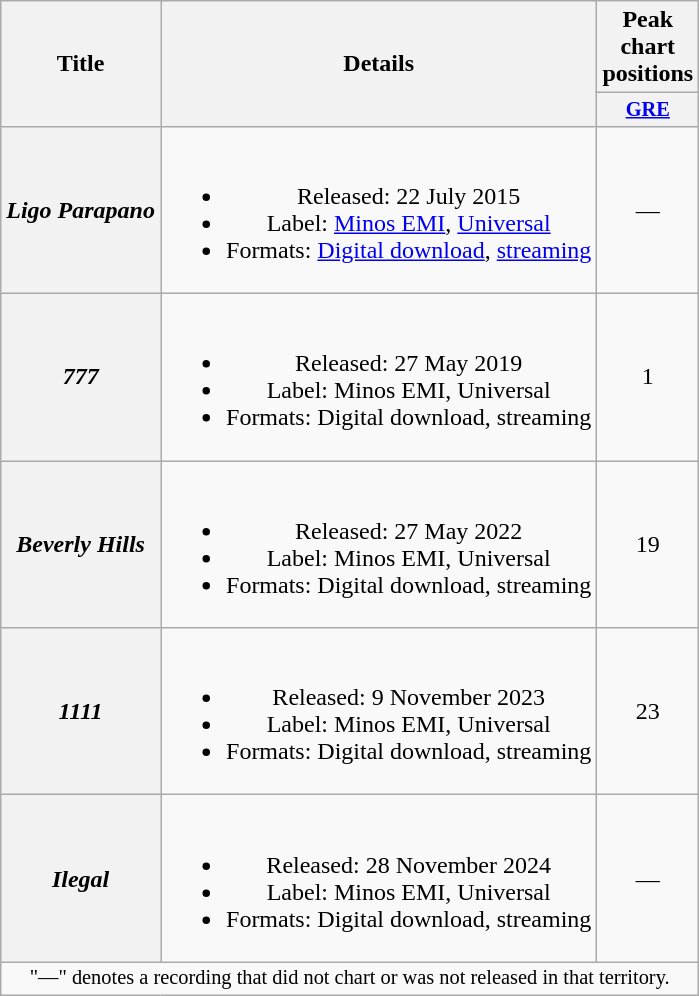<table class="wikitable plainrowheaders" style="text-align:center">
<tr>
<th scope="col" rowspan="2">Title</th>
<th scope="col" rowspan="2">Details</th>
<th scope="col" colspan="1">Peak chart positions</th>
</tr>
<tr>
<th style="width:3em; font-size:85%;"><a href='#'>GRE</a><br></th>
</tr>
<tr>
<th scope="row"><em>Ligo Parapano</em></th>
<td><br><ul><li>Released: 22 July 2015</li><li>Label: <a href='#'>Minos EMI</a>, <a href='#'>Universal</a></li><li>Formats: <a href='#'>Digital download</a>, <a href='#'>streaming</a></li></ul></td>
<td>—</td>
</tr>
<tr>
<th scope="row"><em>777</em></th>
<td><br><ul><li>Released: 27 May 2019</li><li>Label: Minos EMI, Universal</li><li>Formats: Digital download, streaming</li></ul></td>
<td>1</td>
</tr>
<tr>
<th scope="row"><em>Beverly Hills</em></th>
<td><br><ul><li>Released: 27 May 2022</li><li>Label: Minos EMI, Universal</li><li>Formats: Digital download, streaming</li></ul></td>
<td>19</td>
</tr>
<tr>
<th scope="row"><em>1111</em></th>
<td><br><ul><li>Released: 9 November 2023</li><li>Label: Minos EMI, Universal</li><li>Formats: Digital download, streaming</li></ul></td>
<td>23</td>
</tr>
<tr>
<th scope="row"><em>Ilegal</em><br></th>
<td><br><ul><li>Released: 28 November 2024</li><li>Label: Minos EMI, Universal</li><li>Formats: Digital download, streaming</li></ul></td>
<td>—</td>
</tr>
<tr>
<td colspan="4" style="font-size:85%">"—" denotes a recording that did not chart or was not released in that territory.</td>
</tr>
</table>
